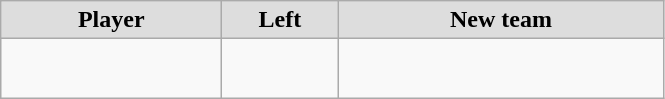<table class="wikitable" style="text-align: center">
<tr align="center"  bgcolor="#dddddd">
<td style="width:140px"><strong>Player</strong></td>
<td style="width:70px"><strong>Left</strong></td>
<td style="width:210px"><strong>New team</strong></td>
</tr>
<tr style="height:40px">
<td></td>
<td style="font-size: 80%"></td>
<td></td>
</tr>
</table>
